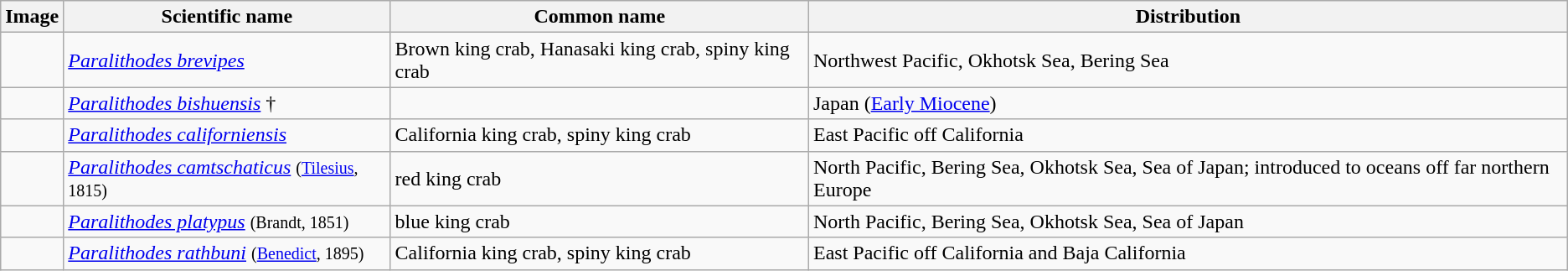<table class="wikitable">
<tr>
<th>Image</th>
<th>Scientific name</th>
<th>Common name</th>
<th>Distribution</th>
</tr>
<tr>
<td></td>
<td><em><a href='#'>Paralithodes brevipes</a></em> </td>
<td>Brown king crab, Hanasaki king crab, spiny king crab</td>
<td>Northwest Pacific, Okhotsk Sea, Bering Sea</td>
</tr>
<tr>
<td></td>
<td><em><a href='#'>Paralithodes bishuensis</a></em>  †</td>
<td></td>
<td>Japan (<a href='#'>Early Miocene</a>)</td>
</tr>
<tr>
<td></td>
<td><em><a href='#'>Paralithodes californiensis</a></em> </td>
<td>California king crab, spiny king crab</td>
<td>East Pacific off California</td>
</tr>
<tr>
<td></td>
<td><em><a href='#'>Paralithodes camtschaticus</a></em> <small>(<a href='#'>Tilesius</a>, 1815)</small></td>
<td>red king crab</td>
<td>North Pacific, Bering Sea, Okhotsk Sea, Sea of Japan; introduced to oceans off far northern Europe</td>
</tr>
<tr>
<td></td>
<td><em><a href='#'>Paralithodes platypus</a></em> <small>(Brandt, 1851)</small></td>
<td>blue king crab</td>
<td>North Pacific, Bering Sea, Okhotsk Sea, Sea of Japan</td>
</tr>
<tr>
<td></td>
<td><em><a href='#'>Paralithodes rathbuni</a></em> <small>(<a href='#'>Benedict</a>, 1895)</small></td>
<td>California king crab, spiny king crab</td>
<td>East Pacific off California and Baja California</td>
</tr>
</table>
